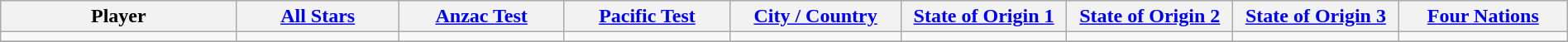<table class="wikitable" style="width:100%;">
<tr style="background:#FFF;">
<th style="width:15em">Player</th>
<th style="width:10em"><a href='#'>All Stars</a></th>
<th style="width:10em"><a href='#'>Anzac Test</a></th>
<th style="width:10em"><a href='#'>Pacific Test</a></th>
<th style="width:10em"><a href='#'>City / Country</a></th>
<th style="width:10em"><a href='#'>State of Origin 1</a></th>
<th style="width:10em"><a href='#'>State of Origin 2</a></th>
<th style="width:10em"><a href='#'>State of Origin 3</a></th>
<th style="width:10em"><a href='#'>Four Nations</a></th>
</tr>
<tr>
<td></td>
<td></td>
<td></td>
<td></td>
<td></td>
<td></td>
<td></td>
<td></td>
<td></td>
</tr>
<tr>
</tr>
</table>
